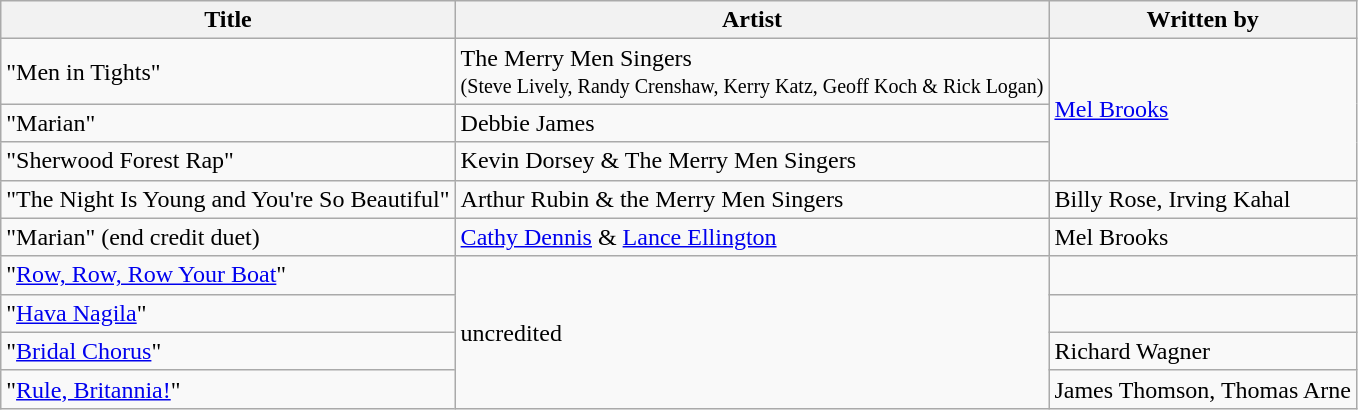<table class="wikitable">
<tr>
<th>Title</th>
<th>Artist</th>
<th>Written by</th>
</tr>
<tr>
<td>"Men in Tights"</td>
<td>The Merry Men Singers<br><small>(Steve Lively, Randy Crenshaw, Kerry Katz, Geoff Koch & Rick Logan)</small></td>
<td rowspan="3"><a href='#'>Mel Brooks</a></td>
</tr>
<tr>
<td>"Marian"</td>
<td>Debbie James</td>
</tr>
<tr>
<td>"Sherwood Forest Rap"</td>
<td>Kevin Dorsey & The Merry Men Singers</td>
</tr>
<tr>
<td>"The Night Is Young and You're So Beautiful"</td>
<td>Arthur Rubin & the Merry Men Singers</td>
<td>Billy Rose, Irving Kahal</td>
</tr>
<tr>
<td>"Marian" (end credit duet)</td>
<td><a href='#'>Cathy Dennis</a> & <a href='#'>Lance Ellington</a></td>
<td>Mel Brooks</td>
</tr>
<tr>
<td>"<a href='#'>Row, Row, Row Your Boat</a>"</td>
<td rowspan="4">uncredited</td>
<td></td>
</tr>
<tr>
<td>"<a href='#'>Hava Nagila</a>"</td>
<td></td>
</tr>
<tr>
<td>"<a href='#'>Bridal Chorus</a>"</td>
<td>Richard Wagner</td>
</tr>
<tr>
<td>"<a href='#'>Rule, Britannia!</a>"</td>
<td>James Thomson, Thomas Arne</td>
</tr>
</table>
